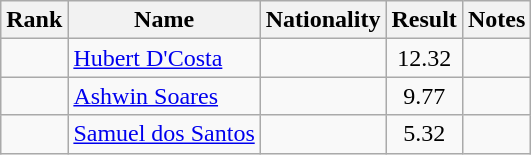<table class="wikitable sortable" style="text-align:center">
<tr>
<th>Rank</th>
<th>Name</th>
<th>Nationality</th>
<th>Result</th>
<th>Notes</th>
</tr>
<tr>
<td></td>
<td align=left><a href='#'>Hubert D'Costa</a></td>
<td align=left></td>
<td>12.32</td>
<td></td>
</tr>
<tr>
<td></td>
<td align=left><a href='#'>Ashwin Soares</a></td>
<td align=left></td>
<td>9.77</td>
<td></td>
</tr>
<tr>
<td></td>
<td align=left><a href='#'>Samuel dos Santos</a></td>
<td align=left></td>
<td>5.32</td>
<td></td>
</tr>
</table>
